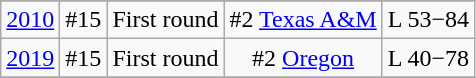<table class="wikitable" style="text-align:center">
<tr>
</tr>
<tr>
<td rowspan=1><a href='#'>2010</a></td>
<td>#15</td>
<td>First round</td>
<td>#2 <a href='#'>Texas A&M</a></td>
<td>L 53−84</td>
</tr>
<tr style="text-align:center;">
<td rowspan=1><a href='#'>2019</a></td>
<td>#15</td>
<td>First round</td>
<td>#2 <a href='#'>Oregon</a></td>
<td>L 40−78</td>
</tr>
<tr style="text-align:center;">
</tr>
</table>
